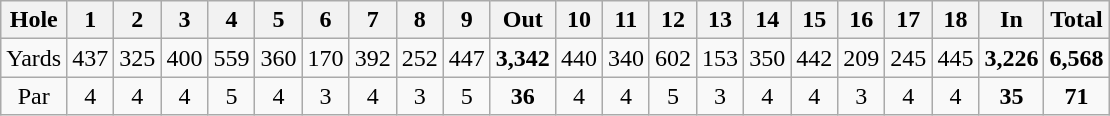<table class="wikitable" style="text-align:center">
<tr>
<th align="center">Hole</th>
<th>1</th>
<th>2</th>
<th>3</th>
<th>4</th>
<th>5</th>
<th>6</th>
<th>7</th>
<th>8</th>
<th>9</th>
<th>Out</th>
<th>10</th>
<th>11</th>
<th>12</th>
<th>13</th>
<th>14</th>
<th>15</th>
<th>16</th>
<th>17</th>
<th>18</th>
<th>In</th>
<th>Total</th>
</tr>
<tr>
<td align="center">Yards</td>
<td>437</td>
<td>325</td>
<td>400</td>
<td>559</td>
<td>360</td>
<td>170</td>
<td>392</td>
<td>252</td>
<td>447</td>
<td><strong>3,342</strong></td>
<td>440</td>
<td>340</td>
<td>602</td>
<td>153</td>
<td>350</td>
<td>442</td>
<td>209</td>
<td>245</td>
<td>445</td>
<td><strong>3,226</strong></td>
<td><strong>6,568</strong></td>
</tr>
<tr>
<td align="center">Par</td>
<td>4</td>
<td>4</td>
<td>4</td>
<td>5</td>
<td>4</td>
<td>3</td>
<td>4</td>
<td>3</td>
<td>5</td>
<td><strong>36</strong></td>
<td>4</td>
<td>4</td>
<td>5</td>
<td>3</td>
<td>4</td>
<td>4</td>
<td>3</td>
<td>4</td>
<td>4</td>
<td><strong>35</strong></td>
<td><strong>71</strong></td>
</tr>
</table>
